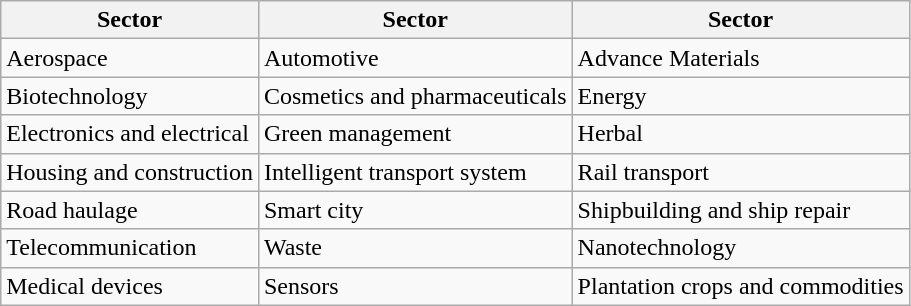<table class="wikitable">
<tr>
<th>Sector</th>
<th>Sector</th>
<th>Sector</th>
</tr>
<tr>
<td>Aerospace</td>
<td>Automotive</td>
<td>Advance Materials</td>
</tr>
<tr>
<td>Biotechnology</td>
<td>Cosmetics and pharmaceuticals</td>
<td>Energy</td>
</tr>
<tr>
<td>Electronics and electrical</td>
<td>Green management</td>
<td>Herbal</td>
</tr>
<tr>
<td>Housing and construction</td>
<td>Intelligent transport system</td>
<td>Rail transport</td>
</tr>
<tr>
<td>Road haulage</td>
<td>Smart city</td>
<td>Shipbuilding and ship repair</td>
</tr>
<tr>
<td>Telecommunication</td>
<td>Waste</td>
<td>Nanotechnology</td>
</tr>
<tr>
<td>Medical devices</td>
<td>Sensors</td>
<td>Plantation crops and commodities</td>
</tr>
</table>
